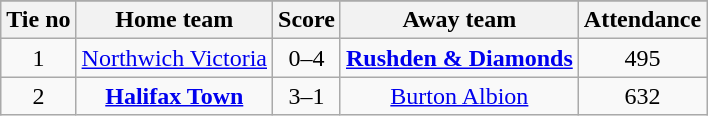<table border=0 cellpadding=0 cellspacing=0>
<tr>
<td valign="top"><br><table class="wikitable" style="text-align: center">
<tr>
</tr>
<tr>
<th>Tie no</th>
<th>Home team</th>
<th>Score</th>
<th>Away team</th>
<th>Attendance</th>
</tr>
<tr>
<td>1</td>
<td><a href='#'>Northwich Victoria</a></td>
<td>0–4</td>
<td><strong><a href='#'>Rushden & Diamonds</a></strong></td>
<td>495</td>
</tr>
<tr>
<td>2</td>
<td><strong><a href='#'>Halifax Town</a></strong></td>
<td>3–1</td>
<td><a href='#'>Burton Albion</a></td>
<td>632</td>
</tr>
</table>
</td>
</tr>
</table>
